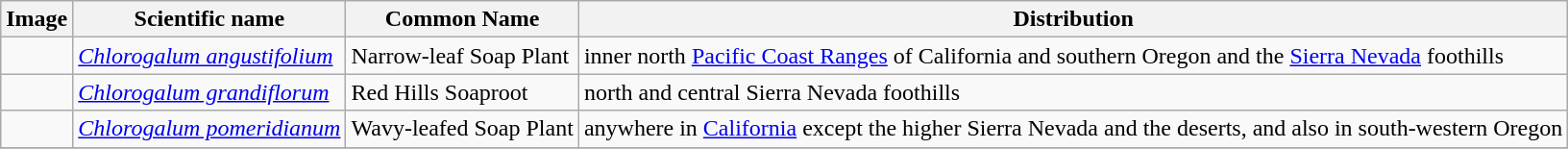<table class="wikitable">
<tr>
<th>Image</th>
<th>Scientific name</th>
<th>Common Name</th>
<th>Distribution</th>
</tr>
<tr>
<td></td>
<td><em><a href='#'>Chlorogalum angustifolium</a></em></td>
<td>Narrow-leaf Soap Plant</td>
<td>inner north <a href='#'>Pacific Coast Ranges</a> of California and southern Oregon and the <a href='#'>Sierra Nevada</a> foothills</td>
</tr>
<tr>
<td></td>
<td><em><a href='#'>Chlorogalum grandiflorum</a></em></td>
<td>Red Hills Soaproot</td>
<td>north and central Sierra Nevada foothills</td>
</tr>
<tr>
<td></td>
<td><em><a href='#'>Chlorogalum pomeridianum</a></em></td>
<td>Wavy-leafed Soap Plant</td>
<td>anywhere in <a href='#'>California</a> except the higher Sierra Nevada and the deserts, and also in south-western Oregon</td>
</tr>
<tr>
</tr>
</table>
